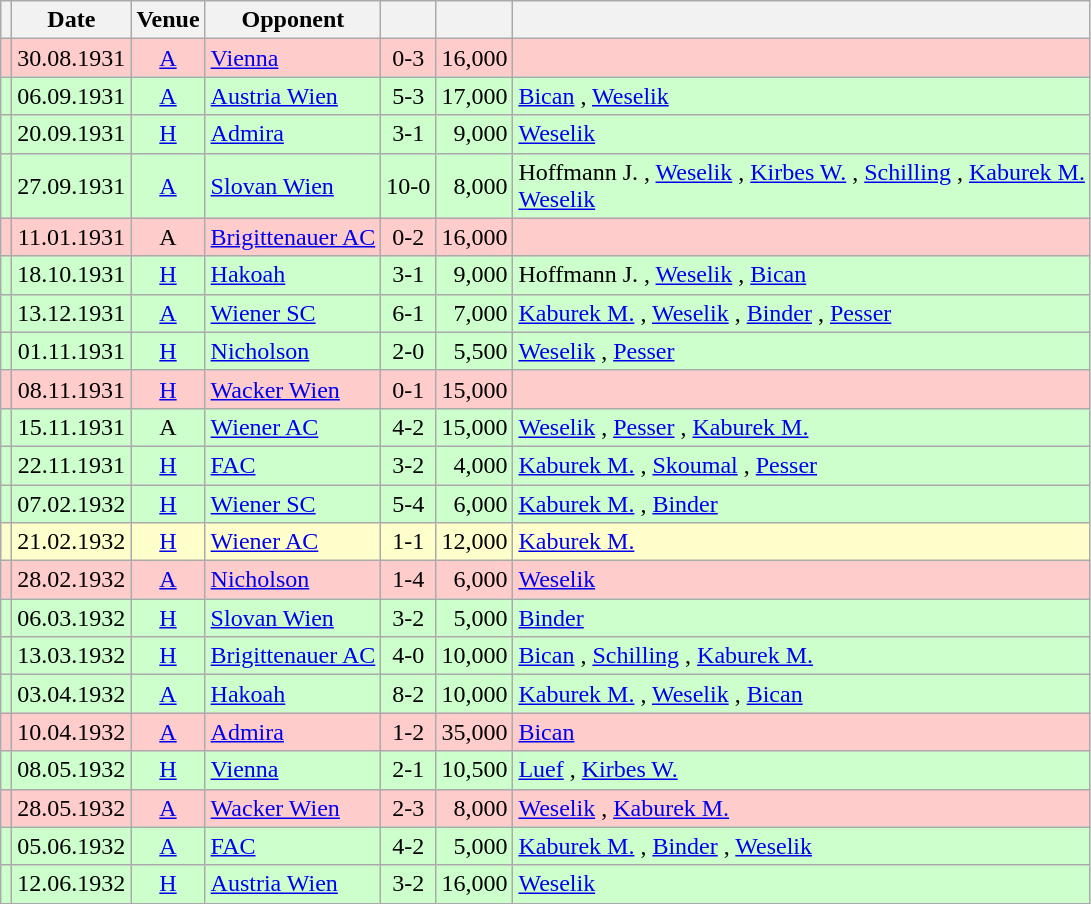<table class="wikitable" Style="text-align: center">
<tr>
<th></th>
<th>Date</th>
<th>Venue</th>
<th>Opponent</th>
<th></th>
<th></th>
<th></th>
</tr>
<tr style="background:#fcc">
<td></td>
<td>30.08.1931</td>
<td><a href='#'>A</a></td>
<td align="left"><a href='#'>Vienna</a></td>
<td>0-3</td>
<td align="right">16,000</td>
<td align="left"></td>
</tr>
<tr style="background:#cfc">
<td></td>
<td>06.09.1931</td>
<td><a href='#'>A</a></td>
<td align="left"><a href='#'>Austria Wien</a></td>
<td>5-3</td>
<td align="right">17,000</td>
<td align="left"><a href='#'>Bican</a>    , <a href='#'>Weselik</a> </td>
</tr>
<tr style="background:#cfc">
<td></td>
<td>20.09.1931</td>
<td><a href='#'>H</a></td>
<td align="left"><a href='#'>Admira</a></td>
<td>3-1</td>
<td align="right">9,000</td>
<td align="left"><a href='#'>Weselik</a>   </td>
</tr>
<tr style="background:#cfc">
<td></td>
<td>27.09.1931</td>
<td><a href='#'>A</a></td>
<td align="left"><a href='#'>Slovan Wien</a></td>
<td>10-0</td>
<td align="right">8,000</td>
<td align="left">Hoffmann J.  , <a href='#'>Weselik</a>   , <a href='#'>Kirbes W.</a>  , <a href='#'>Schilling</a> , <a href='#'>Kaburek M.</a>   <br> <a href='#'>Weselik</a> </td>
</tr>
<tr style="background:#fcc">
<td></td>
<td>11.01.1931</td>
<td>A</td>
<td align="left"><a href='#'>Brigittenauer AC</a></td>
<td>0-2</td>
<td align="right">16,000</td>
<td align="left"></td>
</tr>
<tr style="background:#cfc">
<td></td>
<td>18.10.1931</td>
<td><a href='#'>H</a></td>
<td align="left"><a href='#'>Hakoah</a></td>
<td>3-1</td>
<td align="right">9,000</td>
<td align="left">Hoffmann J. , <a href='#'>Weselik</a> , <a href='#'>Bican</a> </td>
</tr>
<tr style="background:#cfc">
<td></td>
<td>13.12.1931</td>
<td><a href='#'>A</a></td>
<td align="left"><a href='#'>Wiener SC</a></td>
<td>6-1</td>
<td align="right">7,000</td>
<td align="left"><a href='#'>Kaburek M.</a>   , <a href='#'>Weselik</a> , <a href='#'>Binder</a> , <a href='#'>Pesser</a> </td>
</tr>
<tr style="background:#cfc">
<td></td>
<td>01.11.1931</td>
<td><a href='#'>H</a></td>
<td align="left"><a href='#'>Nicholson</a></td>
<td>2-0</td>
<td align="right">5,500</td>
<td align="left"><a href='#'>Weselik</a> , <a href='#'>Pesser</a> </td>
</tr>
<tr style="background:#fcc">
<td></td>
<td>08.11.1931</td>
<td><a href='#'>H</a></td>
<td align="left"><a href='#'>Wacker Wien</a></td>
<td>0-1</td>
<td align="right">15,000</td>
<td align="left"></td>
</tr>
<tr style="background:#cfc">
<td></td>
<td>15.11.1931</td>
<td>A</td>
<td align="left"><a href='#'>Wiener AC</a></td>
<td>4-2</td>
<td align="right">15,000</td>
<td align="left"><a href='#'>Weselik</a>  , <a href='#'>Pesser</a> , <a href='#'>Kaburek M.</a> </td>
</tr>
<tr style="background:#cfc">
<td></td>
<td>22.11.1931</td>
<td><a href='#'>H</a></td>
<td align="left"><a href='#'>FAC</a></td>
<td>3-2</td>
<td align="right">4,000</td>
<td align="left"><a href='#'>Kaburek M.</a> , <a href='#'>Skoumal</a> , <a href='#'>Pesser</a> </td>
</tr>
<tr style="background:#cfc">
<td></td>
<td>07.02.1932</td>
<td><a href='#'>H</a></td>
<td align="left"><a href='#'>Wiener SC</a></td>
<td>5-4</td>
<td align="right">6,000</td>
<td align="left"><a href='#'>Kaburek M.</a>    , <a href='#'>Binder</a> </td>
</tr>
<tr style="background:#ffc">
<td></td>
<td>21.02.1932</td>
<td><a href='#'>H</a></td>
<td align="left"><a href='#'>Wiener AC</a></td>
<td>1-1</td>
<td align="right">12,000</td>
<td align="left"><a href='#'>Kaburek M.</a> </td>
</tr>
<tr style="background:#fcc">
<td></td>
<td>28.02.1932</td>
<td><a href='#'>A</a></td>
<td align="left"><a href='#'>Nicholson</a></td>
<td>1-4</td>
<td align="right">6,000</td>
<td align="left"><a href='#'>Weselik</a> </td>
</tr>
<tr style="background:#cfc">
<td></td>
<td>06.03.1932</td>
<td><a href='#'>H</a></td>
<td align="left"><a href='#'>Slovan Wien</a></td>
<td>3-2</td>
<td align="right">5,000</td>
<td align="left"><a href='#'>Binder</a>   </td>
</tr>
<tr style="background:#cfc">
<td></td>
<td>13.03.1932</td>
<td><a href='#'>H</a></td>
<td align="left"><a href='#'>Brigittenauer AC</a></td>
<td>4-0</td>
<td align="right">10,000</td>
<td align="left"><a href='#'>Bican</a>  , <a href='#'>Schilling</a> , <a href='#'>Kaburek M.</a> </td>
</tr>
<tr style="background:#cfc">
<td></td>
<td>03.04.1932</td>
<td><a href='#'>A</a></td>
<td align="left"><a href='#'>Hakoah</a></td>
<td>8-2</td>
<td align="right">10,000</td>
<td align="left"><a href='#'>Kaburek M.</a>   , <a href='#'>Weselik</a>   , <a href='#'>Bican</a>  </td>
</tr>
<tr style="background:#fcc">
<td></td>
<td>10.04.1932</td>
<td><a href='#'>A</a></td>
<td align="left"><a href='#'>Admira</a></td>
<td>1-2</td>
<td align="right">35,000</td>
<td align="left"><a href='#'>Bican</a> </td>
</tr>
<tr style="background:#cfc">
<td></td>
<td>08.05.1932</td>
<td><a href='#'>H</a></td>
<td align="left"><a href='#'>Vienna</a></td>
<td>2-1</td>
<td align="right">10,500</td>
<td align="left"><a href='#'>Luef</a> , <a href='#'>Kirbes W.</a> </td>
</tr>
<tr style="background:#fcc">
<td></td>
<td>28.05.1932</td>
<td><a href='#'>A</a></td>
<td align="left"><a href='#'>Wacker Wien</a></td>
<td>2-3</td>
<td align="right">8,000</td>
<td align="left"><a href='#'>Weselik</a> , <a href='#'>Kaburek M.</a> </td>
</tr>
<tr style="background:#cfc">
<td></td>
<td>05.06.1932</td>
<td><a href='#'>A</a></td>
<td align="left"><a href='#'>FAC</a></td>
<td>4-2</td>
<td align="right">5,000</td>
<td align="left"><a href='#'>Kaburek M.</a>  , <a href='#'>Binder</a> , <a href='#'>Weselik</a> </td>
</tr>
<tr style="background:#cfc">
<td></td>
<td>12.06.1932</td>
<td><a href='#'>H</a></td>
<td align="left"><a href='#'>Austria Wien</a></td>
<td>3-2</td>
<td align="right">16,000</td>
<td align="left"><a href='#'>Weselik</a>   </td>
</tr>
</table>
